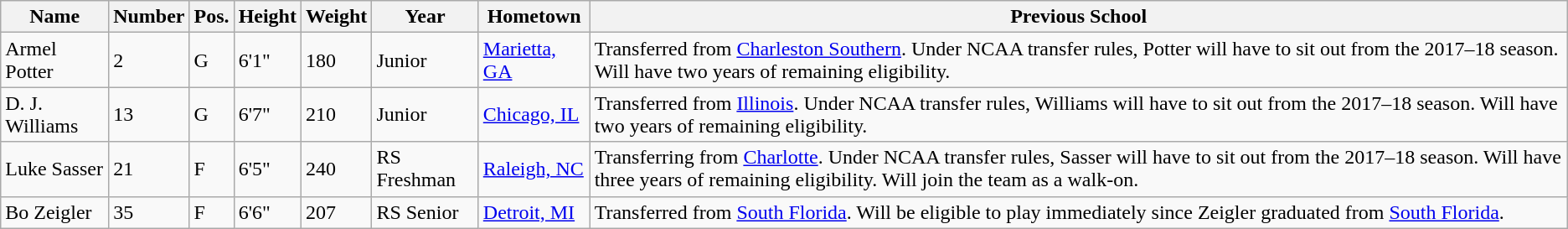<table class="wikitable sortable" border="1">
<tr>
<th>Name</th>
<th>Number</th>
<th>Pos.</th>
<th>Height</th>
<th>Weight</th>
<th>Year</th>
<th>Hometown</th>
<th class="unsortable">Previous School</th>
</tr>
<tr>
<td>Armel Potter</td>
<td>2</td>
<td>G</td>
<td>6'1"</td>
<td>180</td>
<td>Junior</td>
<td><a href='#'>Marietta, GA</a></td>
<td>Transferred from <a href='#'>Charleston Southern</a>. Under NCAA transfer rules, Potter will have to sit out from the 2017–18 season. Will have two years of remaining eligibility.</td>
</tr>
<tr>
<td>D. J. Williams</td>
<td>13</td>
<td>G</td>
<td>6'7"</td>
<td>210</td>
<td>Junior</td>
<td><a href='#'>Chicago, IL</a></td>
<td>Transferred from <a href='#'>Illinois</a>. Under NCAA transfer rules, Williams will have to sit out from the 2017–18 season. Will have two years of remaining eligibility.</td>
</tr>
<tr>
<td>Luke Sasser</td>
<td>21</td>
<td>F</td>
<td>6'5"</td>
<td>240</td>
<td>RS Freshman</td>
<td><a href='#'>Raleigh, NC</a></td>
<td>Transferring from <a href='#'>Charlotte</a>. Under NCAA transfer rules, Sasser will have to sit out from the 2017–18 season. Will have three years of remaining eligibility. Will join the team as a walk-on.</td>
</tr>
<tr>
<td>Bo Zeigler</td>
<td>35</td>
<td>F</td>
<td>6'6"</td>
<td>207</td>
<td>RS Senior</td>
<td><a href='#'>Detroit, MI</a></td>
<td>Transferred from <a href='#'>South Florida</a>. Will be eligible to play immediately since Zeigler graduated from <a href='#'>South Florida</a>.</td>
</tr>
</table>
